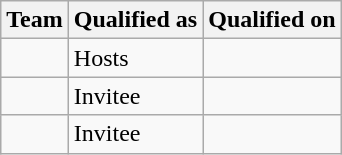<table class="wikitable sortable" style="text-align:left;">
<tr>
<th>Team</th>
<th>Qualified as</th>
<th>Qualified on</th>
</tr>
<tr>
<td></td>
<td>Hosts</td>
<td></td>
</tr>
<tr>
<td></td>
<td>Invitee</td>
<td></td>
</tr>
<tr>
<td></td>
<td>Invitee</td>
<td></td>
</tr>
</table>
